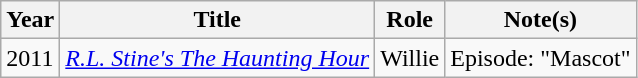<table class=wikitable>
<tr>
<th>Year</th>
<th>Title</th>
<th>Role</th>
<th>Note(s)</th>
</tr>
<tr>
<td>2011</td>
<td><em><a href='#'>R.L. Stine's The Haunting Hour</a></em></td>
<td>Willie</td>
<td>Episode: "Mascot"</td>
</tr>
</table>
